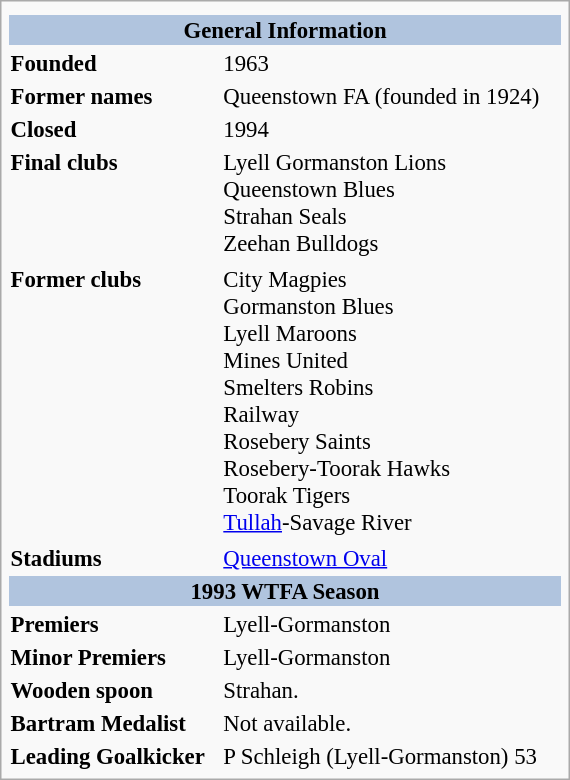<table class="infobox" style="width: 25em; font-size: 95%;">
<tr>
<td align="center" colspan="2"></td>
</tr>
<tr>
<th colspan="2" bgcolor="#b0c4de"><strong>General Information</strong></th>
</tr>
<tr style="vertical-align: top;">
<td><strong>Founded</strong></td>
<td>1963</td>
</tr>
<tr>
<td><strong>Former names</strong></td>
<td>Queenstown FA (founded in 1924)</td>
</tr>
<tr>
<td><strong>Closed</strong></td>
<td>1994</td>
</tr>
<tr>
<td><strong>Final clubs</strong></td>
<td>Lyell Gormanston Lions<br>Queenstown Blues<br>Strahan Seals<br>Zeehan Bulldogs<br></td>
</tr>
<tr style="vertical-align: top;">
</tr>
<tr>
<td><strong>Former clubs</strong></td>
<td>City Magpies<br>Gormanston Blues<br>Lyell Maroons<br>Mines United<br>Smelters Robins<br>Railway<br>Rosebery Saints<br>Rosebery-Toorak Hawks<br>Toorak Tigers<br><a href='#'>Tullah</a>-Savage River<br></td>
</tr>
<tr style="vertical-align: top;">
</tr>
<tr>
<td><strong>Stadiums</strong></td>
<td><a href='#'>Queenstown Oval</a><br></td>
</tr>
<tr>
<th colspan="2" bgcolor="#b0c4de"><strong>1993 WTFA Season</strong></th>
</tr>
<tr style="vertical-align: top;">
<td><strong>Premiers</strong></td>
<td>Lyell-Gormanston</td>
</tr>
<tr>
<td><strong>Minor Premiers</strong></td>
<td>Lyell-Gormanston</td>
</tr>
<tr>
<td><strong>Wooden spoon</strong></td>
<td>Strahan.</td>
</tr>
<tr>
<td><strong>Bartram Medalist </strong></td>
<td>Not available.</td>
</tr>
<tr>
<td><strong>Leading Goalkicker</strong></td>
<td>P Schleigh (Lyell-Gormanston)	53</td>
</tr>
</table>
